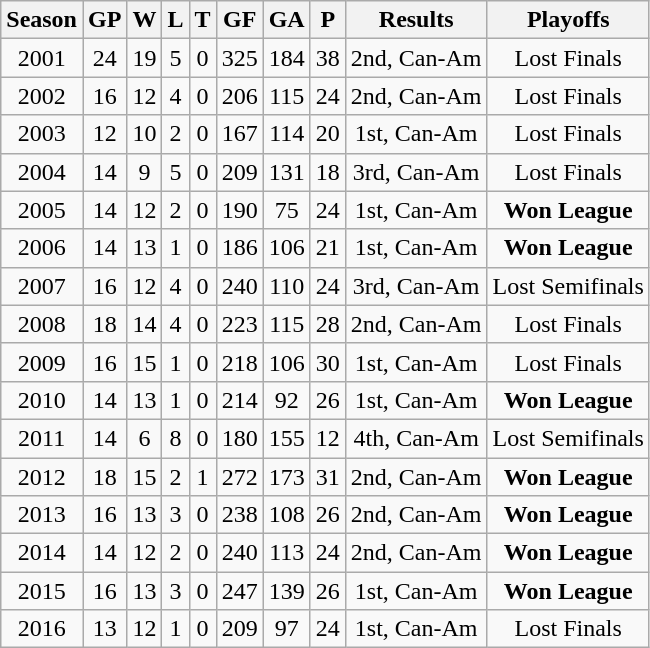<table class="wikitable">
<tr>
<th>Season</th>
<th>GP</th>
<th>W</th>
<th>L</th>
<th>T</th>
<th>GF</th>
<th>GA</th>
<th>P</th>
<th>Results</th>
<th>Playoffs</th>
</tr>
<tr align="center">
<td>2001</td>
<td>24</td>
<td>19</td>
<td>5</td>
<td>0</td>
<td>325</td>
<td>184</td>
<td>38</td>
<td>2nd, Can-Am</td>
<td>Lost Finals</td>
</tr>
<tr align="center">
<td>2002</td>
<td>16</td>
<td>12</td>
<td>4</td>
<td>0</td>
<td>206</td>
<td>115</td>
<td>24</td>
<td>2nd, Can-Am</td>
<td>Lost Finals</td>
</tr>
<tr align="center">
<td>2003</td>
<td>12</td>
<td>10</td>
<td>2</td>
<td>0</td>
<td>167</td>
<td>114</td>
<td>20</td>
<td>1st, Can-Am</td>
<td>Lost Finals</td>
</tr>
<tr align="center">
<td>2004</td>
<td>14</td>
<td>9</td>
<td>5</td>
<td>0</td>
<td>209</td>
<td>131</td>
<td>18</td>
<td>3rd, Can-Am</td>
<td>Lost Finals</td>
</tr>
<tr align="center">
<td>2005</td>
<td>14</td>
<td>12</td>
<td>2</td>
<td>0</td>
<td>190</td>
<td>75</td>
<td>24</td>
<td>1st, Can-Am</td>
<td><strong>Won League</strong></td>
</tr>
<tr align="center">
<td>2006</td>
<td>14</td>
<td>13</td>
<td>1</td>
<td>0</td>
<td>186</td>
<td>106</td>
<td>21</td>
<td>1st, Can-Am</td>
<td><strong>Won League</strong></td>
</tr>
<tr align="center">
<td>2007</td>
<td>16</td>
<td>12</td>
<td>4</td>
<td>0</td>
<td>240</td>
<td>110</td>
<td>24</td>
<td>3rd, Can-Am</td>
<td>Lost Semifinals</td>
</tr>
<tr align="center">
<td>2008</td>
<td>18</td>
<td>14</td>
<td>4</td>
<td>0</td>
<td>223</td>
<td>115</td>
<td>28</td>
<td>2nd, Can-Am</td>
<td>Lost Finals</td>
</tr>
<tr align="center">
<td>2009</td>
<td>16</td>
<td>15</td>
<td>1</td>
<td>0</td>
<td>218</td>
<td>106</td>
<td>30</td>
<td>1st, Can-Am</td>
<td>Lost Finals</td>
</tr>
<tr align="center">
<td>2010</td>
<td>14</td>
<td>13</td>
<td>1</td>
<td>0</td>
<td>214</td>
<td>92</td>
<td>26</td>
<td>1st, Can-Am</td>
<td><strong>Won League</strong></td>
</tr>
<tr align="center">
<td>2011</td>
<td>14</td>
<td>6</td>
<td>8</td>
<td>0</td>
<td>180</td>
<td>155</td>
<td>12</td>
<td>4th, Can-Am</td>
<td>Lost Semifinals</td>
</tr>
<tr align="center">
<td>2012</td>
<td>18</td>
<td>15</td>
<td>2</td>
<td>1</td>
<td>272</td>
<td>173</td>
<td>31</td>
<td>2nd, Can-Am</td>
<td><strong>Won League</strong></td>
</tr>
<tr align="center">
<td>2013</td>
<td>16</td>
<td>13</td>
<td>3</td>
<td>0</td>
<td>238</td>
<td>108</td>
<td>26</td>
<td>2nd, Can-Am</td>
<td><strong>Won League</strong></td>
</tr>
<tr align="center">
<td>2014</td>
<td>14</td>
<td>12</td>
<td>2</td>
<td>0</td>
<td>240</td>
<td>113</td>
<td>24</td>
<td>2nd, Can-Am</td>
<td><strong>Won League</strong></td>
</tr>
<tr align="center">
<td>2015</td>
<td>16</td>
<td>13</td>
<td>3</td>
<td>0</td>
<td>247</td>
<td>139</td>
<td>26</td>
<td>1st, Can-Am</td>
<td><strong>Won League</strong></td>
</tr>
<tr align="center">
<td>2016</td>
<td>13</td>
<td>12</td>
<td>1</td>
<td>0</td>
<td>209</td>
<td>97</td>
<td>24</td>
<td>1st, Can-Am</td>
<td>Lost Finals</td>
</tr>
</table>
